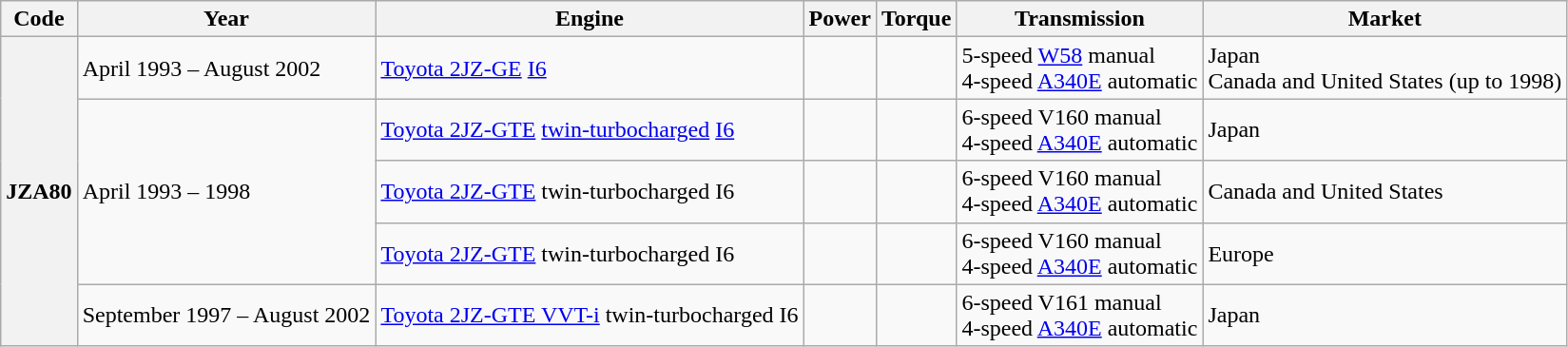<table class="wikitable">
<tr>
<th>Code</th>
<th>Year</th>
<th>Engine</th>
<th>Power</th>
<th>Torque</th>
<th>Transmission</th>
<th>Market</th>
</tr>
<tr>
<th rowspan="5">JZA80</th>
<td>April 1993 – August 2002</td>
<td> <a href='#'>Toyota 2JZ-GE</a> <a href='#'>I6</a></td>
<td><br></td>
<td></td>
<td>5-speed <a href='#'>W58</a> manual<br>4-speed <a href='#'>A340E</a> automatic</td>
<td>Japan<br>Canada and United States (up to 1998)</td>
</tr>
<tr>
<td rowspan="3">April 1993 – 1998</td>
<td> <a href='#'>Toyota 2JZ-GTE</a> <a href='#'>twin-turbocharged</a> <a href='#'>I6</a></td>
<td></td>
<td></td>
<td>6-speed V160 manual<br>4-speed <a href='#'>A340E</a> automatic</td>
<td>Japan</td>
</tr>
<tr>
<td> <a href='#'>Toyota 2JZ-GTE</a> twin-turbocharged I6</td>
<td></td>
<td></td>
<td>6-speed V160 manual<br>4-speed <a href='#'>A340E</a> automatic</td>
<td>Canada and United States</td>
</tr>
<tr>
<td> <a href='#'>Toyota 2JZ-GTE</a> twin-turbocharged I6</td>
<td></td>
<td></td>
<td>6-speed V160 manual<br>4-speed <a href='#'>A340E</a> automatic</td>
<td>Europe</td>
</tr>
<tr>
<td>September 1997 – August 2002</td>
<td> <a href='#'>Toyota 2JZ-GTE VVT-i</a> twin-turbocharged I6</td>
<td></td>
<td></td>
<td>6-speed V161 manual<br>4-speed <a href='#'>A340E</a> automatic</td>
<td>Japan</td>
</tr>
</table>
